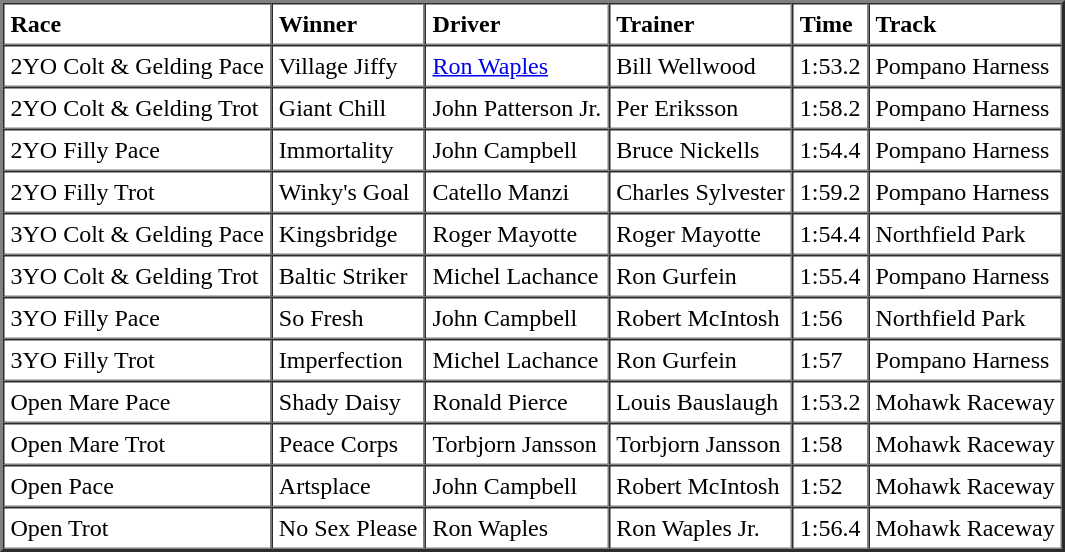<table cellspacing="0" cellpadding="4" border="2">
<tr>
<td><strong>Race</strong></td>
<td><strong>Winner</strong></td>
<td><strong>Driver</strong></td>
<td><strong>Trainer</strong></td>
<td><strong>Time</strong></td>
<td><strong>Track</strong></td>
</tr>
<tr>
<td>2YO Colt & Gelding Pace</td>
<td>Village Jiffy</td>
<td><a href='#'>Ron Waples</a></td>
<td>Bill Wellwood</td>
<td>1:53.2</td>
<td>Pompano Harness</td>
</tr>
<tr>
<td>2YO Colt & Gelding Trot</td>
<td>Giant Chill</td>
<td>John Patterson Jr.</td>
<td>Per Eriksson</td>
<td>1:58.2</td>
<td>Pompano Harness</td>
</tr>
<tr>
<td>2YO Filly Pace</td>
<td>Immortality</td>
<td>John Campbell</td>
<td>Bruce Nickells</td>
<td>1:54.4</td>
<td>Pompano Harness</td>
</tr>
<tr>
<td>2YO Filly Trot</td>
<td>Winky's Goal</td>
<td>Catello Manzi</td>
<td>Charles Sylvester</td>
<td>1:59.2</td>
<td>Pompano Harness</td>
</tr>
<tr>
<td>3YO Colt & Gelding Pace</td>
<td>Kingsbridge</td>
<td>Roger Mayotte</td>
<td>Roger Mayotte</td>
<td>1:54.4</td>
<td>Northfield Park</td>
</tr>
<tr>
<td>3YO Colt & Gelding Trot</td>
<td>Baltic Striker</td>
<td>Michel Lachance</td>
<td>Ron Gurfein</td>
<td>1:55.4</td>
<td>Pompano Harness</td>
</tr>
<tr>
<td>3YO Filly Pace</td>
<td>So Fresh</td>
<td>John Campbell</td>
<td>Robert McIntosh</td>
<td>1:56</td>
<td>Northfield Park</td>
</tr>
<tr>
<td>3YO Filly Trot</td>
<td>Imperfection</td>
<td>Michel Lachance</td>
<td>Ron Gurfein</td>
<td>1:57</td>
<td>Pompano Harness</td>
</tr>
<tr>
<td>Open Mare Pace</td>
<td>Shady Daisy</td>
<td>Ronald Pierce</td>
<td>Louis Bauslaugh</td>
<td>1:53.2</td>
<td>Mohawk Raceway</td>
</tr>
<tr>
<td>Open Mare Trot</td>
<td>Peace Corps</td>
<td>Torbjorn Jansson</td>
<td>Torbjorn Jansson</td>
<td>1:58</td>
<td>Mohawk Raceway</td>
</tr>
<tr>
<td>Open Pace</td>
<td>Artsplace</td>
<td>John Campbell</td>
<td>Robert McIntosh</td>
<td>1:52</td>
<td>Mohawk Raceway</td>
</tr>
<tr>
<td>Open Trot</td>
<td>No Sex Please</td>
<td>Ron Waples</td>
<td>Ron Waples Jr.</td>
<td>1:56.4</td>
<td>Mohawk Raceway</td>
</tr>
</table>
